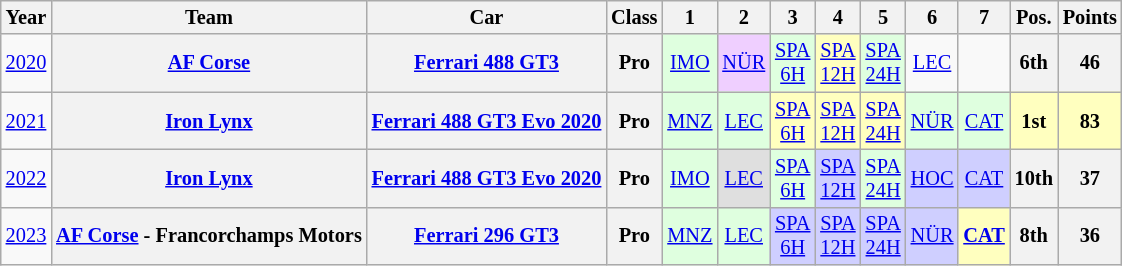<table class="wikitable" style="text-align:center; font-size:85%">
<tr>
<th>Year</th>
<th>Team</th>
<th>Car</th>
<th>Class</th>
<th>1</th>
<th>2</th>
<th>3</th>
<th>4</th>
<th>5</th>
<th>6</th>
<th>7</th>
<th>Pos.</th>
<th>Points</th>
</tr>
<tr>
<td><a href='#'>2020</a></td>
<th nowrap><a href='#'>AF Corse</a></th>
<th nowrap><a href='#'>Ferrari 488 GT3</a></th>
<th>Pro</th>
<td style="background:#DFFFDF;"><a href='#'>IMO</a><br></td>
<td style="background:#EFCFFF;"><a href='#'>NÜR</a><br></td>
<td style="background:#DFFFDF;"><a href='#'>SPA<br>6H</a><br></td>
<td style="background:#FFFFBF;"><a href='#'>SPA<br>12H</a><br></td>
<td style="background:#DFFFDF;"><a href='#'>SPA<br>24H</a><br></td>
<td><a href='#'>LEC</a></td>
<td></td>
<th>6th</th>
<th>46</th>
</tr>
<tr>
<td><a href='#'>2021</a></td>
<th nowrap><a href='#'>Iron Lynx</a></th>
<th nowrap><a href='#'>Ferrari 488 GT3 Evo 2020</a></th>
<th>Pro</th>
<td style="background:#DFFFDF;"><a href='#'>MNZ</a><br></td>
<td style="background:#DFFFDF;"><a href='#'>LEC</a><br></td>
<td style="background:#FFFFBF;"><a href='#'>SPA<br>6H</a><br></td>
<td style="background:#FFFFBF;"><a href='#'>SPA<br>12H</a><br></td>
<td style="background:#FFFFBF;"><a href='#'>SPA<br>24H</a><br></td>
<td style="background:#DFFFDF;"><a href='#'>NÜR</a><br></td>
<td style="background:#DFFFDF;"><a href='#'>CAT</a><br></td>
<th style="background:#FFFFBF;"><strong>1st</strong></th>
<th style="background:#FFFFBF;"><strong>83</strong></th>
</tr>
<tr>
<td><a href='#'>2022</a></td>
<th nowrap><a href='#'>Iron Lynx</a></th>
<th nowrap><a href='#'>Ferrari 488 GT3 Evo 2020</a></th>
<th>Pro</th>
<td style="background:#DFFFDF;"><a href='#'>IMO</a><br></td>
<td style="background:#DFDFDF;"><a href='#'>LEC</a><br></td>
<td style="background:#DFFFDF;"><a href='#'>SPA<br>6H</a><br></td>
<td style="background:#CFCFFF;"><a href='#'>SPA<br>12H</a><br></td>
<td style="background:#DFFFDF;"><a href='#'>SPA<br>24H</a><br></td>
<td style="background:#CFCFFF;"><a href='#'>HOC</a><br></td>
<td style="background:#CFCFFF;"><a href='#'>CAT</a><br></td>
<th>10th</th>
<th>37</th>
</tr>
<tr>
<td><a href='#'>2023</a></td>
<th nowrap><a href='#'>AF Corse</a> - Francorchamps Motors</th>
<th nowrap><a href='#'>Ferrari 296 GT3</a></th>
<th>Pro</th>
<td style="background:#DFFFDF;"><a href='#'>MNZ</a><br></td>
<td style="background:#DFFFDF;"><a href='#'>LEC</a><br></td>
<td style="background:#CFCFFF;"><a href='#'>SPA<br>6H</a><br></td>
<td style="background:#CFCFFF;"><a href='#'>SPA<br>12H</a><br></td>
<td style="background:#CFCFFF;"><a href='#'>SPA<br>24H</a><br></td>
<td style="background:#CFCFFF;"><a href='#'>NÜR</a><br></td>
<td style="background:#FFFFBF;"><strong><a href='#'>CAT</a></strong><br></td>
<th>8th</th>
<th>36</th>
</tr>
</table>
